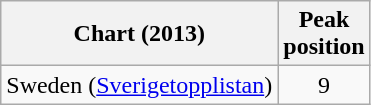<table class="wikitable">
<tr>
<th>Chart (2013)</th>
<th>Peak<br>position</th>
</tr>
<tr>
<td>Sweden (<a href='#'>Sverigetopplistan</a>)</td>
<td align="center">9</td>
</tr>
</table>
